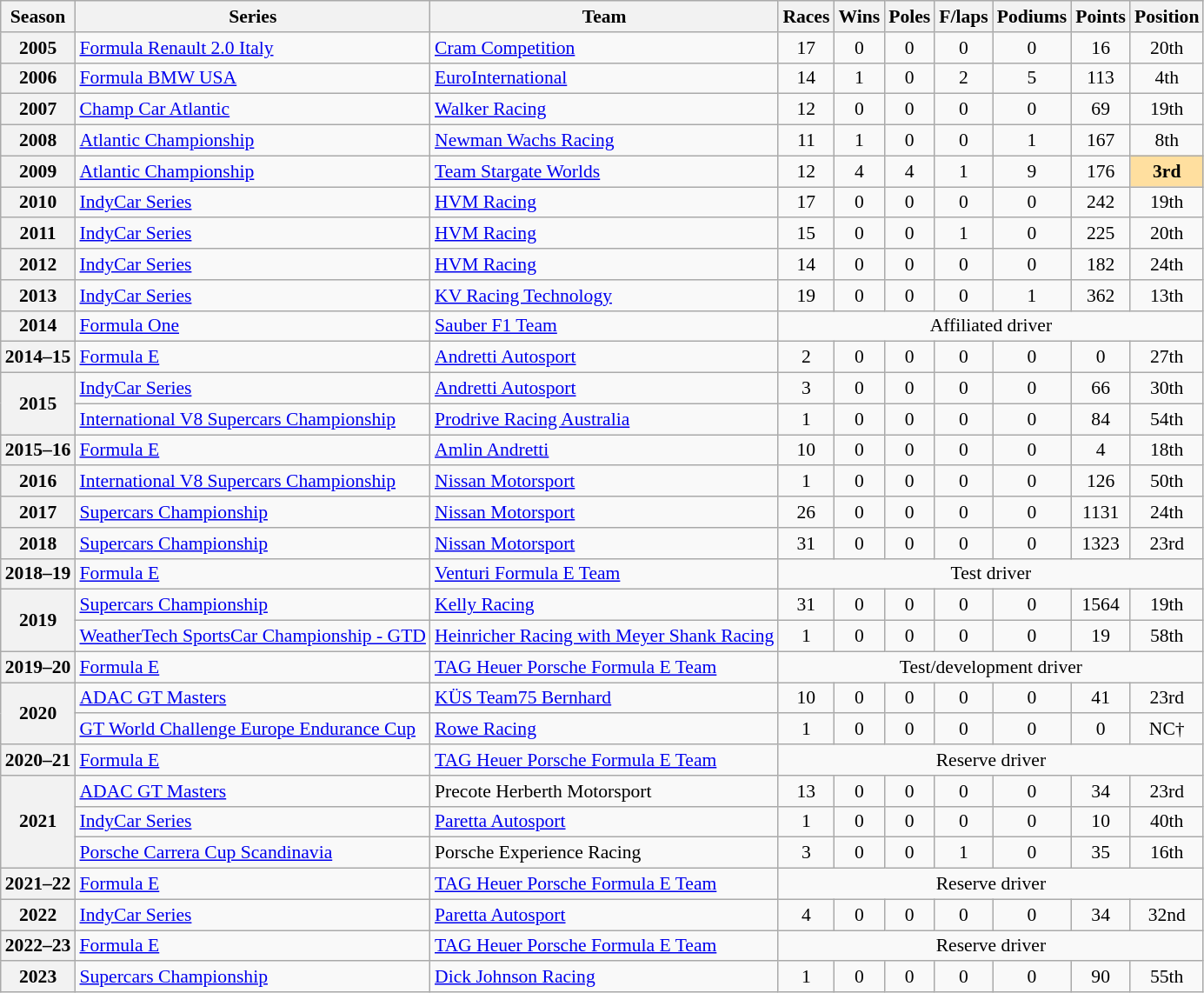<table class="wikitable" style="font-size: 90%; text-align:center">
<tr>
<th>Season</th>
<th>Series</th>
<th>Team</th>
<th>Races</th>
<th>Wins</th>
<th>Poles</th>
<th>F/laps</th>
<th>Podiums</th>
<th>Points</th>
<th>Position</th>
</tr>
<tr>
<th>2005</th>
<td align=left><a href='#'>Formula Renault 2.0 Italy</a></td>
<td align=left><a href='#'>Cram Competition</a></td>
<td>17</td>
<td>0</td>
<td>0</td>
<td>0</td>
<td>0</td>
<td>16</td>
<td>20th</td>
</tr>
<tr>
<th>2006</th>
<td align=left><a href='#'>Formula BMW USA</a></td>
<td align=left><a href='#'>EuroInternational</a></td>
<td>14</td>
<td>1</td>
<td>0</td>
<td>2</td>
<td>5</td>
<td>113</td>
<td>4th</td>
</tr>
<tr>
<th>2007</th>
<td align=left><a href='#'>Champ Car Atlantic</a></td>
<td align=left><a href='#'>Walker Racing</a></td>
<td>12</td>
<td>0</td>
<td>0</td>
<td>0</td>
<td>0</td>
<td>69</td>
<td>19th</td>
</tr>
<tr>
<th>2008</th>
<td align=left><a href='#'>Atlantic Championship</a></td>
<td align=left><a href='#'>Newman Wachs Racing</a></td>
<td>11</td>
<td>1</td>
<td>0</td>
<td>0</td>
<td>1</td>
<td>167</td>
<td>8th</td>
</tr>
<tr>
<th>2009</th>
<td align=left><a href='#'>Atlantic Championship</a></td>
<td align=left><a href='#'>Team Stargate Worlds</a></td>
<td>12</td>
<td>4</td>
<td>4</td>
<td>1</td>
<td>9</td>
<td>176</td>
<td style="background:#FFDF9F;"><strong>3rd</strong></td>
</tr>
<tr>
<th>2010</th>
<td align=left><a href='#'>IndyCar Series</a></td>
<td align=left><a href='#'>HVM Racing</a></td>
<td>17</td>
<td>0</td>
<td>0</td>
<td>0</td>
<td>0</td>
<td>242</td>
<td>19th</td>
</tr>
<tr>
<th>2011</th>
<td align=left><a href='#'>IndyCar Series</a></td>
<td align=left><a href='#'>HVM Racing</a></td>
<td>15</td>
<td>0</td>
<td>0</td>
<td>1</td>
<td>0</td>
<td>225</td>
<td>20th</td>
</tr>
<tr>
<th>2012</th>
<td align=left><a href='#'>IndyCar Series</a></td>
<td align=left><a href='#'>HVM Racing</a></td>
<td>14</td>
<td>0</td>
<td>0</td>
<td>0</td>
<td>0</td>
<td>182</td>
<td>24th</td>
</tr>
<tr>
<th>2013</th>
<td align=left><a href='#'>IndyCar Series</a></td>
<td align=left><a href='#'>KV Racing Technology</a></td>
<td>19</td>
<td>0</td>
<td>0</td>
<td>0</td>
<td>1</td>
<td>362</td>
<td>13th</td>
</tr>
<tr>
<th>2014</th>
<td align=left><a href='#'>Formula One</a></td>
<td align=left><a href='#'>Sauber F1 Team</a></td>
<td colspan="7">Affiliated driver</td>
</tr>
<tr>
<th>2014–15</th>
<td align=left><a href='#'>Formula E</a></td>
<td align=left><a href='#'>Andretti Autosport</a></td>
<td>2</td>
<td>0</td>
<td>0</td>
<td>0</td>
<td>0</td>
<td>0</td>
<td>27th</td>
</tr>
<tr>
<th rowspan=2>2015</th>
<td align=left><a href='#'>IndyCar Series</a></td>
<td align=left><a href='#'>Andretti Autosport</a></td>
<td>3</td>
<td>0</td>
<td>0</td>
<td>0</td>
<td>0</td>
<td>66</td>
<td>30th</td>
</tr>
<tr>
<td align=left><a href='#'>International V8 Supercars Championship</a></td>
<td align=left><a href='#'>Prodrive Racing Australia</a></td>
<td>1</td>
<td>0</td>
<td>0</td>
<td>0</td>
<td>0</td>
<td>84</td>
<td>54th</td>
</tr>
<tr>
<th>2015–16</th>
<td align=left><a href='#'>Formula E</a></td>
<td align=left><a href='#'>Amlin Andretti</a></td>
<td>10</td>
<td>0</td>
<td>0</td>
<td>0</td>
<td>0</td>
<td>4</td>
<td>18th</td>
</tr>
<tr>
<th>2016</th>
<td align=left><a href='#'>International V8 Supercars Championship</a></td>
<td align=left><a href='#'>Nissan Motorsport</a></td>
<td>1</td>
<td>0</td>
<td>0</td>
<td>0</td>
<td>0</td>
<td>126</td>
<td>50th</td>
</tr>
<tr>
<th>2017</th>
<td align=left><a href='#'>Supercars Championship</a></td>
<td align=left><a href='#'>Nissan Motorsport</a></td>
<td>26</td>
<td>0</td>
<td>0</td>
<td>0</td>
<td>0</td>
<td>1131</td>
<td>24th</td>
</tr>
<tr>
<th>2018</th>
<td align=left><a href='#'>Supercars Championship</a></td>
<td align=left><a href='#'>Nissan Motorsport</a></td>
<td>31</td>
<td>0</td>
<td>0</td>
<td>0</td>
<td>0</td>
<td>1323</td>
<td>23rd</td>
</tr>
<tr>
<th>2018–19</th>
<td align=left><a href='#'>Formula E</a></td>
<td align=left><a href='#'>Venturi Formula E Team</a></td>
<td colspan="7">Test driver</td>
</tr>
<tr>
<th rowspan=2>2019</th>
<td align=left><a href='#'>Supercars Championship</a></td>
<td align=left><a href='#'>Kelly Racing</a></td>
<td>31</td>
<td>0</td>
<td>0</td>
<td>0</td>
<td>0</td>
<td>1564</td>
<td>19th</td>
</tr>
<tr>
<td align=left><a href='#'>WeatherTech SportsCar Championship - GTD</a></td>
<td align=left><a href='#'>Heinricher Racing with Meyer Shank Racing</a></td>
<td>1</td>
<td>0</td>
<td>0</td>
<td>0</td>
<td>0</td>
<td>19</td>
<td>58th</td>
</tr>
<tr>
<th>2019–20</th>
<td align=left><a href='#'>Formula E</a></td>
<td align=left><a href='#'>TAG Heuer Porsche Formula E Team</a></td>
<td colspan="7">Test/development driver</td>
</tr>
<tr>
<th rowspan=2>2020</th>
<td align=left><a href='#'>ADAC GT Masters</a></td>
<td align=left><a href='#'>KÜS Team75 Bernhard</a></td>
<td>10</td>
<td>0</td>
<td>0</td>
<td>0</td>
<td>0</td>
<td>41</td>
<td>23rd</td>
</tr>
<tr>
<td align=left><a href='#'>GT World Challenge Europe Endurance Cup</a></td>
<td align=left><a href='#'>Rowe Racing</a></td>
<td>1</td>
<td>0</td>
<td>0</td>
<td>0</td>
<td>0</td>
<td>0</td>
<td>NC†</td>
</tr>
<tr>
<th>2020–21</th>
<td align=left><a href='#'>Formula E</a></td>
<td align=left><a href='#'>TAG Heuer Porsche Formula E Team</a></td>
<td colspan="7">Reserve driver</td>
</tr>
<tr>
<th rowspan=3>2021</th>
<td align=left><a href='#'>ADAC GT Masters</a></td>
<td align=left>Precote Herberth Motorsport</td>
<td>13</td>
<td>0</td>
<td>0</td>
<td>0</td>
<td>0</td>
<td>34</td>
<td>23rd</td>
</tr>
<tr>
<td align=left><a href='#'>IndyCar Series</a></td>
<td align=left><a href='#'>Paretta Autosport</a></td>
<td>1</td>
<td>0</td>
<td>0</td>
<td>0</td>
<td>0</td>
<td>10</td>
<td>40th</td>
</tr>
<tr>
<td align=left><a href='#'>Porsche Carrera Cup Scandinavia</a></td>
<td align=left>Porsche Experience Racing</td>
<td>3</td>
<td>0</td>
<td>0</td>
<td>1</td>
<td>0</td>
<td>35</td>
<td>16th</td>
</tr>
<tr>
<th>2021–22</th>
<td align=left><a href='#'>Formula E</a></td>
<td align=left><a href='#'>TAG Heuer Porsche Formula E Team</a></td>
<td colspan="7">Reserve driver</td>
</tr>
<tr>
<th>2022</th>
<td align=left><a href='#'>IndyCar Series</a></td>
<td align=left><a href='#'>Paretta Autosport</a></td>
<td>4</td>
<td>0</td>
<td>0</td>
<td>0</td>
<td>0</td>
<td>34</td>
<td>32nd</td>
</tr>
<tr>
<th>2022–23</th>
<td align=left><a href='#'>Formula E</a></td>
<td align=left><a href='#'>TAG Heuer Porsche Formula E Team</a></td>
<td colspan="7">Reserve driver</td>
</tr>
<tr>
<th>2023</th>
<td align=left><a href='#'>Supercars Championship</a></td>
<td align=left><a href='#'>Dick Johnson Racing</a></td>
<td>1</td>
<td>0</td>
<td>0</td>
<td>0</td>
<td>0</td>
<td>90</td>
<td>55th</td>
</tr>
</table>
